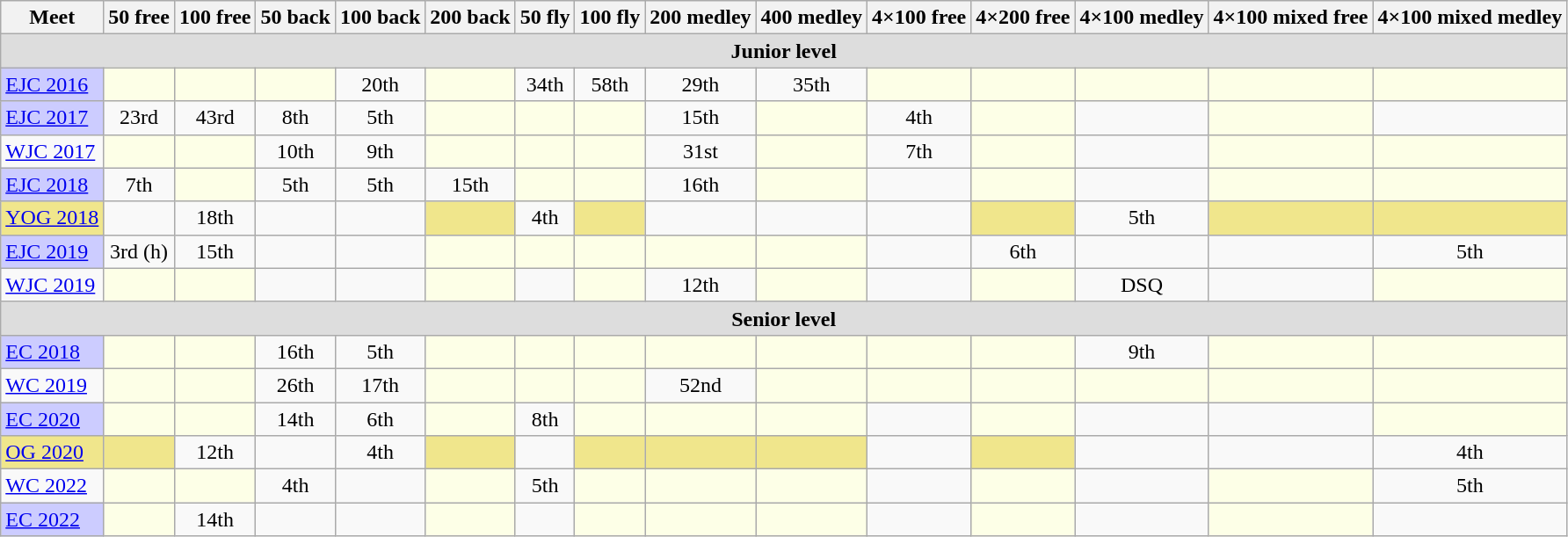<table class="sortable wikitable">
<tr>
<th>Meet</th>
<th class="unsortable">50 free</th>
<th class="unsortable">100 free</th>
<th class="unsortable">50 back</th>
<th class="unsortable">100 back</th>
<th class="unsortable">200 back</th>
<th class="unsortable">50 fly</th>
<th class="unsortable">100 fly</th>
<th class="unsortable">200 medley</th>
<th class="unsortable">400 medley</th>
<th class="unsortable">4×100 free</th>
<th class="unsortable">4×200 free</th>
<th class="unsortable">4×100 medley</th>
<th class="unsortable">4×100 mixed free</th>
<th class="unsortable">4×100 mixed medley</th>
</tr>
<tr bgcolor="#DDDDDD">
<td colspan="15" align="center"><strong>Junior level</strong></td>
</tr>
<tr>
<td style="background:#ccccff"><a href='#'>EJC 2016</a></td>
<td style="background:#fdffe7"></td>
<td style="background:#fdffe7"></td>
<td style="background:#fdffe7"></td>
<td align="center">20th</td>
<td style="background:#fdffe7"></td>
<td align="center">34th</td>
<td align="center">58th</td>
<td align="center">29th</td>
<td align="center">35th</td>
<td style="background:#fdffe7"></td>
<td style="background:#fdffe7"></td>
<td style="background:#fdffe7"></td>
<td style="background:#fdffe7"></td>
<td style="background:#fdffe7"></td>
</tr>
<tr>
<td style="background:#ccccff"><a href='#'>EJC 2017</a></td>
<td align="center">23rd</td>
<td align="center">43rd</td>
<td align="center">8th</td>
<td align="center">5th</td>
<td style="background:#fdffe7"></td>
<td style="background:#fdffe7"></td>
<td style="background:#fdffe7"></td>
<td align="center">15th</td>
<td style="background:#fdffe7"></td>
<td align="center">4th</td>
<td style="background:#fdffe7"></td>
<td align="center"></td>
<td style="background:#fdffe7"></td>
<td align="center"></td>
</tr>
<tr>
<td><a href='#'>WJC 2017</a></td>
<td style="background:#fdffe7"></td>
<td style="background:#fdffe7"></td>
<td align="center">10th</td>
<td align="center">9th</td>
<td style="background:#fdffe7"></td>
<td style="background:#fdffe7"></td>
<td style="background:#fdffe7"></td>
<td align="center">31st</td>
<td style="background:#fdffe7"></td>
<td align="center">7th</td>
<td style="background:#fdffe7"></td>
<td align="center"></td>
<td style="background:#fdffe7"></td>
<td style="background:#fdffe7"></td>
</tr>
<tr>
<td style="background:#ccccff"><a href='#'>EJC 2018</a></td>
<td align="center">7th</td>
<td style="background:#fdffe7"></td>
<td align="center">5th</td>
<td align="center">5th</td>
<td align="center">15th</td>
<td style="background:#fdffe7"></td>
<td style="background:#fdffe7"></td>
<td align="center">16th</td>
<td style="background:#fdffe7"></td>
<td align="center"></td>
<td style="background:#fdffe7"></td>
<td align="center"></td>
<td style="background:#fdffe7"></td>
<td style="background:#fdffe7"></td>
</tr>
<tr>
<td style="background:#f0e68c"><a href='#'>YOG 2018</a></td>
<td align="center"></td>
<td align="center">18th</td>
<td align="center"></td>
<td align="center"></td>
<td style="background:#f0e68c"></td>
<td align="center">4th</td>
<td style="background:#f0e68c"></td>
<td align="center"></td>
<td></td>
<td align="center"></td>
<td style="background:#f0e68c"></td>
<td align="center">5th</td>
<td style="background:#f0e68c"></td>
<td style="background:#f0e68c"></td>
</tr>
<tr>
<td style="background:#ccccff"><a href='#'>EJC 2019</a></td>
<td align="center">3rd (h)</td>
<td align="center">15th</td>
<td align="center"></td>
<td align="center"></td>
<td style="background:#fdffe7"></td>
<td style="background:#fdffe7"></td>
<td style="background:#fdffe7"></td>
<td style="background:#fdffe7"></td>
<td style="background:#fdffe7"></td>
<td align="center"></td>
<td align="center">6th</td>
<td align="center"></td>
<td align="center"></td>
<td align="center">5th</td>
</tr>
<tr>
<td><a href='#'>WJC 2019</a></td>
<td style="background:#fdffe7"></td>
<td style="background:#fdffe7"></td>
<td align="center"></td>
<td align="center"></td>
<td style="background:#fdffe7"></td>
<td align="center"></td>
<td style="background:#fdffe7"></td>
<td align="center">12th</td>
<td style="background:#fdffe7"></td>
<td align="center"></td>
<td style="background:#fdffe7"></td>
<td align="center">DSQ</td>
<td align="center"></td>
<td style="background:#fdffe7"></td>
</tr>
<tr bgcolor="#DDDDDD">
<td colspan="15" align="center"><strong>Senior level</strong></td>
</tr>
<tr>
<td style="background:#ccccff"><a href='#'>EC 2018</a></td>
<td style="background:#fdffe7"></td>
<td style="background:#fdffe7"></td>
<td align="center">16th</td>
<td align="center">5th</td>
<td style="background:#fdffe7"></td>
<td style="background:#fdffe7"></td>
<td style="background:#fdffe7"></td>
<td style="background:#fdffe7"></td>
<td style="background:#fdffe7"></td>
<td style="background:#fdffe7"></td>
<td style="background:#fdffe7"></td>
<td align="center">9th</td>
<td style="background:#fdffe7"></td>
<td style="background:#fdffe7"></td>
</tr>
<tr>
<td><a href='#'>WC 2019</a></td>
<td style="background:#fdffe7"></td>
<td style="background:#fdffe7"></td>
<td align="center">26th</td>
<td align="center">17th</td>
<td style="background:#fdffe7"></td>
<td style="background:#fdffe7"></td>
<td style="background:#fdffe7"></td>
<td align="center">52nd</td>
<td style="background:#fdffe7"></td>
<td style="background:#fdffe7"></td>
<td style="background:#fdffe7"></td>
<td style="background:#fdffe7"></td>
<td style="background:#fdffe7"></td>
<td style="background:#fdffe7"></td>
</tr>
<tr>
<td style="background:#ccccff"><a href='#'>EC 2020</a></td>
<td style="background:#fdffe7"></td>
<td style="background:#fdffe7"></td>
<td align="center">14th</td>
<td align="center">6th</td>
<td style="background:#fdffe7"></td>
<td align="center">8th</td>
<td style="background:#fdffe7"></td>
<td style="background:#fdffe7"></td>
<td style="background:#fdffe7"></td>
<td align="center"></td>
<td style="background:#fdffe7"></td>
<td align="center"></td>
<td align="center"></td>
<td style="background:#fdffe7"></td>
</tr>
<tr>
<td style="background:#f0e68c"><a href='#'>OG 2020</a></td>
<td style="background:#f0e68c"></td>
<td align="center">12th</td>
<td></td>
<td align="center">4th</td>
<td style="background:#f0e68c"></td>
<td></td>
<td style="background:#f0e68c"></td>
<td style="background:#f0e68c"></td>
<td style="background:#f0e68c"></td>
<td align="center"></td>
<td style="background:#f0e68c"></td>
<td align="center"></td>
<td></td>
<td align="center">4th</td>
</tr>
<tr>
<td><a href='#'>WC 2022</a></td>
<td style="background:#fdffe7"></td>
<td style="background:#fdffe7"></td>
<td align="center">4th</td>
<td align="center"></td>
<td style="background:#fdffe7"></td>
<td align="center">5th</td>
<td style="background:#fdffe7"></td>
<td style="background:#fdffe7"></td>
<td style="background:#fdffe7"></td>
<td align="center"></td>
<td style="background:#fdffe7"></td>
<td align="center"></td>
<td style="background:#fdffe7"></td>
<td align="center">5th</td>
</tr>
<tr>
<td style="background:#ccccff"><a href='#'>EC 2022</a></td>
<td style="background:#fdffe7"></td>
<td align="center">14th</td>
<td align="center"></td>
<td align="center"></td>
<td style="background:#fdffe7"></td>
<td align="center"></td>
<td style="background:#fdffe7"></td>
<td style="background:#fdffe7"></td>
<td style="background:#fdffe7"></td>
<td align="center"></td>
<td style="background:#fdffe7"></td>
<td align="center"></td>
<td style="background:#fdffe7"></td>
<td align="center"></td>
</tr>
</table>
